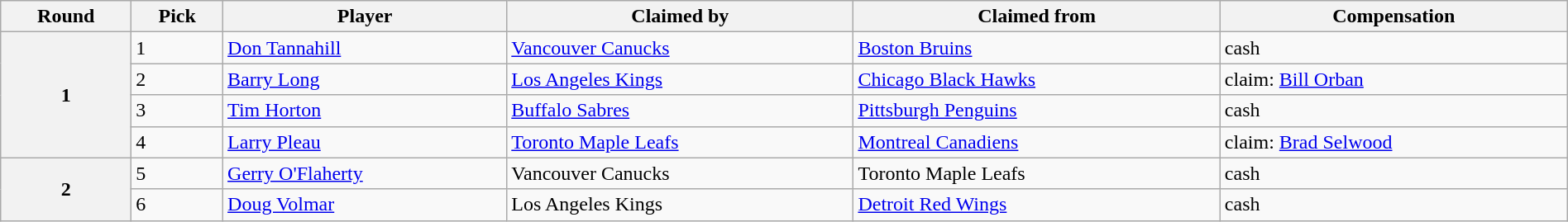<table class="wikitable" style="width: 100%">
<tr>
<th scope="col">Round</th>
<th scope="col">Pick</th>
<th scope="col">Player</th>
<th scope="col">Claimed by</th>
<th scope="col">Claimed from</th>
<th scope="col">Compensation</th>
</tr>
<tr>
<th scope="row" rowspan="4">1</th>
<td>1</td>
<td><a href='#'>Don Tannahill</a></td>
<td><a href='#'>Vancouver Canucks</a></td>
<td><a href='#'>Boston Bruins</a></td>
<td>cash</td>
</tr>
<tr>
<td>2</td>
<td><a href='#'>Barry Long</a></td>
<td><a href='#'>Los Angeles Kings</a></td>
<td><a href='#'>Chicago Black Hawks</a></td>
<td>claim: <a href='#'>Bill Orban</a></td>
</tr>
<tr>
<td>3</td>
<td><a href='#'>Tim Horton</a></td>
<td><a href='#'>Buffalo Sabres</a></td>
<td><a href='#'>Pittsburgh Penguins</a></td>
<td>cash</td>
</tr>
<tr>
<td>4</td>
<td><a href='#'>Larry Pleau</a></td>
<td><a href='#'>Toronto Maple Leafs</a></td>
<td><a href='#'>Montreal Canadiens</a></td>
<td>claim: <a href='#'>Brad Selwood</a></td>
</tr>
<tr>
<th scope="row" rowspan="2">2</th>
<td>5</td>
<td><a href='#'>Gerry O'Flaherty</a></td>
<td>Vancouver Canucks</td>
<td>Toronto Maple Leafs</td>
<td>cash</td>
</tr>
<tr>
<td>6</td>
<td><a href='#'>Doug Volmar</a></td>
<td>Los Angeles Kings</td>
<td><a href='#'>Detroit Red Wings</a></td>
<td>cash</td>
</tr>
</table>
